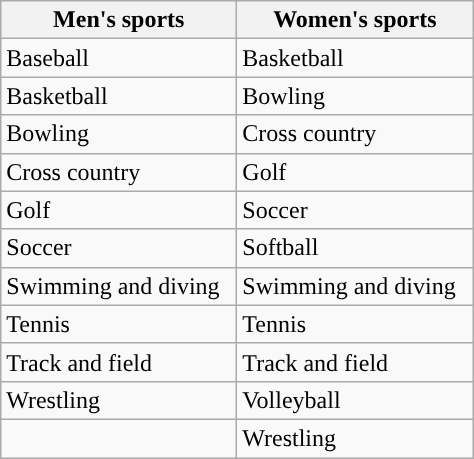<table class="wikitable"; style= "text-align: ">
<tr>
<th width=150px>Men's sports</th>
<th width=150px>Women's sports</th>
</tr>
<tr>
<td>Baseball</td>
<td>Basketball</td>
</tr>
<tr>
<td>Basketball</td>
<td>Bowling</td>
</tr>
<tr>
<td>Bowling</td>
<td>Cross country</td>
</tr>
<tr>
<td>Cross country</td>
<td>Golf</td>
</tr>
<tr>
<td>Golf</td>
<td>Soccer</td>
</tr>
<tr>
<td>Soccer</td>
<td>Softball</td>
</tr>
<tr>
<td>Swimming and diving</td>
<td>Swimming and diving</td>
</tr>
<tr>
<td>Tennis</td>
<td>Tennis</td>
</tr>
<tr>
<td>Track and field</td>
<td>Track and field</td>
</tr>
<tr>
<td>Wrestling</td>
<td>Volleyball</td>
</tr>
<tr>
<td></td>
<td>Wrestling</td>
</tr>
</table>
